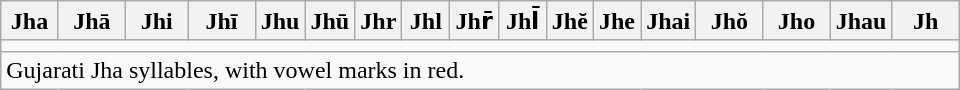<table class=wikitable style="width: 40em;">
<tr>
<th style="width:6%;">Jha</th>
<th style="width:7%;">Jhā</th>
<th style="width:6.5%;">Jhi</th>
<th style="width:7%;">Jhī</th>
<th style="width:4.5%;">Jhu</th>
<th style="width:5%;">Jhū</th>
<th style="width:4.5%;">Jhr</th>
<th style="width:5%;">Jhl</th>
<th style="width:5%;">Jhr̄</th>
<th style="width:5%;">Jhl̄</th>
<th style="width:4.5%;">Jhĕ</th>
<th style="width:4.5%;">Jhe</th>
<th style="width:5%;">Jhai</th>
<th style="width:7%;">Jhŏ</th>
<th style="width:7%;">Jho</th>
<th style="width:6%;">Jhau</th>
<th style="width:7%;">Jh</th>
</tr>
<tr align="center">
<td colspan=17></td>
</tr>
<tr>
<td colspan=17>Gujarati Jha syllables, with vowel marks in red.</td>
</tr>
</table>
